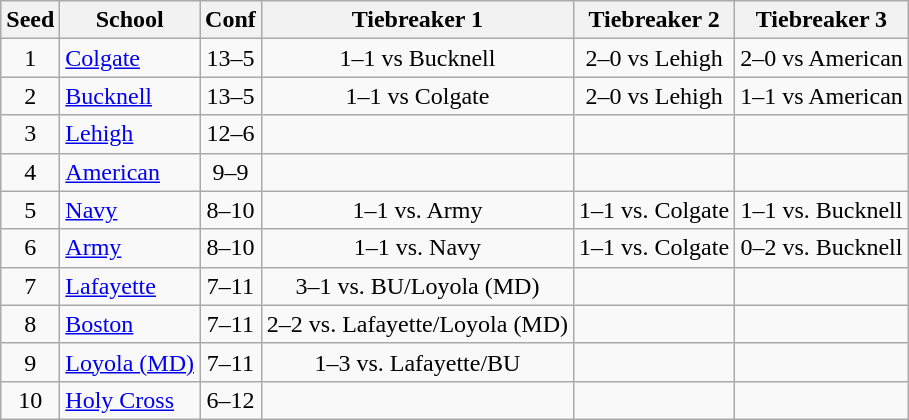<table class="wikitable" style="text-align:center">
<tr>
<th>Seed</th>
<th>School</th>
<th>Conf</th>
<th>Tiebreaker 1</th>
<th>Tiebreaker 2</th>
<th>Tiebreaker 3</th>
</tr>
<tr>
<td>1</td>
<td align=left><a href='#'>Colgate</a></td>
<td>13–5</td>
<td>1–1 vs Bucknell</td>
<td>2–0 vs Lehigh</td>
<td>2–0 vs American</td>
</tr>
<tr>
<td>2</td>
<td align=left><a href='#'>Bucknell</a></td>
<td>13–5</td>
<td>1–1 vs Colgate</td>
<td>2–0 vs Lehigh</td>
<td>1–1 vs American</td>
</tr>
<tr>
<td>3</td>
<td align=left><a href='#'>Lehigh</a></td>
<td>12–6</td>
<td></td>
<td></td>
<td></td>
</tr>
<tr>
<td>4</td>
<td align=left><a href='#'>American</a></td>
<td>9–9</td>
<td></td>
<td></td>
<td></td>
</tr>
<tr>
<td>5</td>
<td align=left><a href='#'>Navy</a></td>
<td>8–10</td>
<td>1–1 vs. Army</td>
<td>1–1 vs. Colgate</td>
<td>1–1 vs. Bucknell</td>
</tr>
<tr>
<td>6</td>
<td align=left><a href='#'>Army</a></td>
<td>8–10</td>
<td>1–1 vs. Navy</td>
<td>1–1 vs. Colgate</td>
<td>0–2 vs. Bucknell</td>
</tr>
<tr>
<td>7</td>
<td align=left><a href='#'>Lafayette</a></td>
<td>7–11</td>
<td>3–1 vs. BU/Loyola (MD)</td>
<td></td>
<td></td>
</tr>
<tr>
<td>8</td>
<td align=left><a href='#'>Boston</a></td>
<td>7–11</td>
<td>2–2 vs. Lafayette/Loyola (MD)</td>
<td></td>
<td></td>
</tr>
<tr>
<td>9</td>
<td align=left><a href='#'>Loyola (MD)</a></td>
<td>7–11</td>
<td>1–3 vs. Lafayette/BU</td>
<td></td>
<td></td>
</tr>
<tr>
<td>10</td>
<td align=left><a href='#'>Holy Cross</a></td>
<td>6–12</td>
<td></td>
<td></td>
<td></td>
</tr>
</table>
